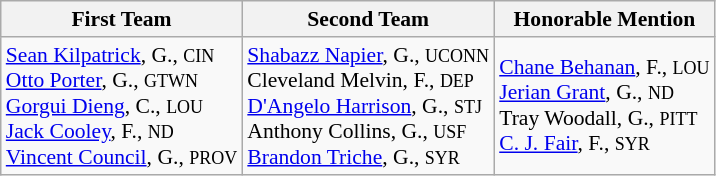<table class="wikitable" style="white-space:nowrap; font-size:90%;">
<tr>
<th>First Team</th>
<th>Second Team</th>
<th>Honorable Mention</th>
</tr>
<tr>
<td><a href='#'>Sean Kilpatrick</a>, G., <small>CIN</small><br><a href='#'>Otto Porter</a>, G., <small>GTWN</small><br><a href='#'>Gorgui Dieng</a>, C., <small>LOU</small><br><a href='#'>Jack Cooley</a>, F., <small>ND</small><br><a href='#'>Vincent Council</a>, G., <small>PROV</small></td>
<td><a href='#'>Shabazz Napier</a>, G., <small>UCONN</small><br>Cleveland Melvin, F., <small>DEP</small><br><a href='#'>D'Angelo Harrison</a>, G., <small>STJ</small><br>Anthony Collins, G., <small>USF</small><br><a href='#'>Brandon Triche</a>, G., <small>SYR</small></td>
<td><a href='#'>Chane Behanan</a>, F., <small>LOU</small><br><a href='#'>Jerian Grant</a>, G., <small>ND</small><br>Tray Woodall, G., <small>PITT</small><br><a href='#'>C. J. Fair</a>, F., <small>SYR</small></td>
</tr>
</table>
